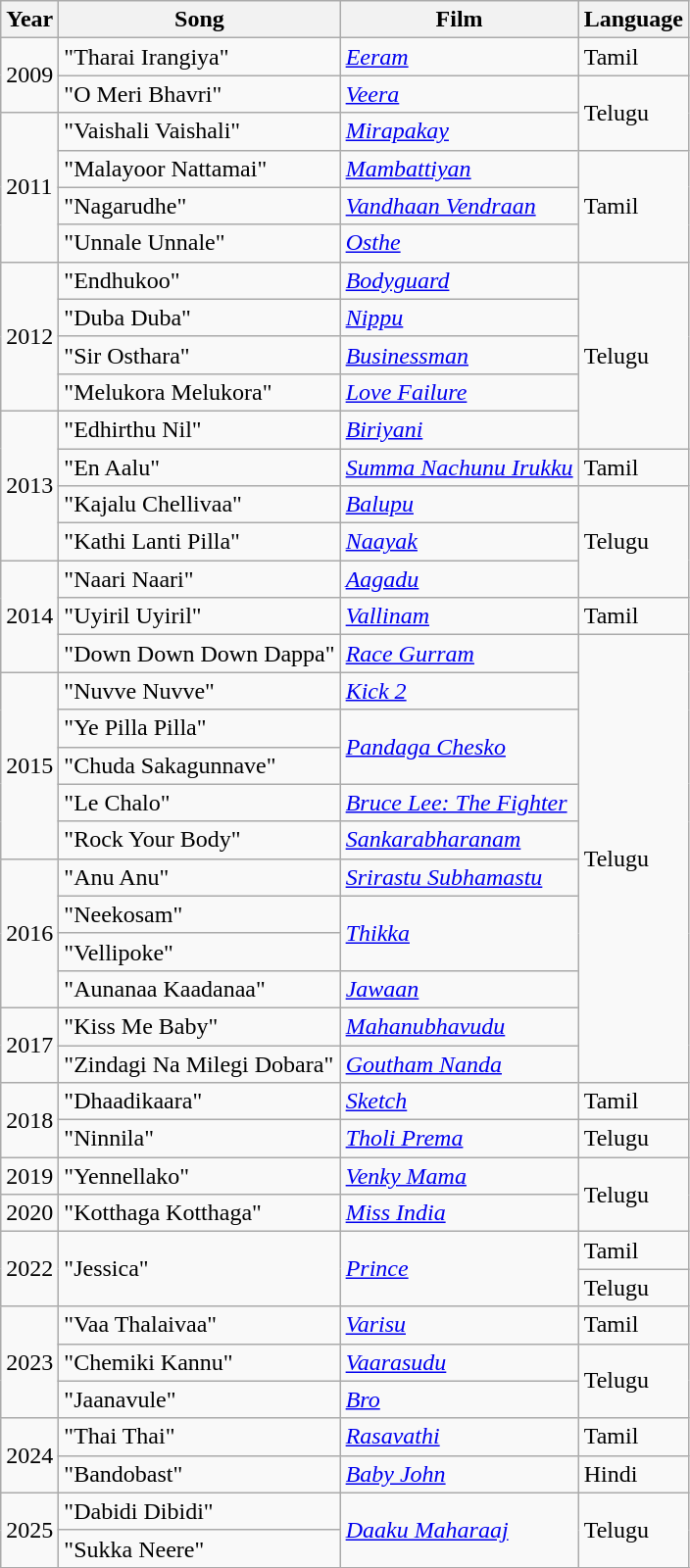<table class="wikitable sortable plainrowheaders">
<tr>
<th scope="col">Year</th>
<th scope="col">Song</th>
<th scope="col">Film</th>
<th scope="col">Language</th>
</tr>
<tr>
<td rowspan="2">2009</td>
<td>"Tharai Irangiya"</td>
<td><em><a href='#'>Eeram</a></em></td>
<td>Tamil</td>
</tr>
<tr>
<td>"O Meri Bhavri"</td>
<td><em><a href='#'>Veera</a></em></td>
<td rowspan="2">Telugu</td>
</tr>
<tr>
<td rowspan="4">2011</td>
<td>"Vaishali Vaishali"</td>
<td><em><a href='#'>Mirapakay</a></em></td>
</tr>
<tr>
<td>"Malayoor Nattamai"</td>
<td><em><a href='#'>Mambattiyan</a></em></td>
<td rowspan="3">Tamil</td>
</tr>
<tr>
<td>"Nagarudhe"</td>
<td><em><a href='#'>Vandhaan Vendraan</a></em></td>
</tr>
<tr>
<td>"Unnale Unnale"</td>
<td><em><a href='#'>Osthe</a></em></td>
</tr>
<tr>
<td rowspan="4">2012</td>
<td>"Endhukoo"</td>
<td><em><a href='#'>Bodyguard</a></em></td>
<td rowspan="5">Telugu</td>
</tr>
<tr>
<td>"Duba Duba"</td>
<td><em><a href='#'>Nippu</a></em></td>
</tr>
<tr>
<td>"Sir Osthara"</td>
<td><em><a href='#'>Businessman</a></em></td>
</tr>
<tr>
<td>"Melukora Melukora"</td>
<td><em><a href='#'>Love Failure</a></em></td>
</tr>
<tr>
<td rowspan="4">2013</td>
<td>"Edhirthu Nil"</td>
<td><em><a href='#'>Biriyani</a></em></td>
</tr>
<tr>
<td>"En Aalu"</td>
<td><em><a href='#'>Summa Nachunu Irukku</a></em></td>
<td>Tamil</td>
</tr>
<tr>
<td>"Kajalu Chellivaa"</td>
<td><em><a href='#'>Balupu</a></em></td>
<td rowspan="3">Telugu</td>
</tr>
<tr>
<td>"Kathi Lanti Pilla"</td>
<td><em><a href='#'>Naayak</a></em></td>
</tr>
<tr>
<td rowspan="3">2014</td>
<td>"Naari Naari"</td>
<td><em><a href='#'>Aagadu</a></em></td>
</tr>
<tr>
<td>"Uyiril Uyiril"</td>
<td><em><a href='#'>Vallinam</a></em></td>
<td>Tamil</td>
</tr>
<tr>
<td>"Down Down Down Dappa"</td>
<td><em><a href='#'>Race Gurram</a></em></td>
<td rowspan="12">Telugu</td>
</tr>
<tr>
<td rowspan="5">2015</td>
<td>"Nuvve Nuvve"</td>
<td><em><a href='#'>Kick 2</a></em></td>
</tr>
<tr>
<td>"Ye Pilla Pilla"</td>
<td rowspan="2"><em><a href='#'>Pandaga Chesko</a></em></td>
</tr>
<tr>
<td>"Chuda Sakagunnave"</td>
</tr>
<tr>
<td>"Le Chalo"</td>
<td><em><a href='#'>Bruce Lee: The Fighter</a></em></td>
</tr>
<tr>
<td>"Rock Your Body"</td>
<td><em><a href='#'>Sankarabharanam</a></em></td>
</tr>
<tr>
<td rowspan="4">2016</td>
<td>"Anu Anu"</td>
<td><em><a href='#'>Srirastu Subhamastu</a></em></td>
</tr>
<tr>
<td>"Neekosam"</td>
<td rowspan="2"><em><a href='#'>Thikka</a></em></td>
</tr>
<tr>
<td>"Vellipoke"</td>
</tr>
<tr>
<td>"Aunanaa Kaadanaa"</td>
<td><em><a href='#'>Jawaan</a></em></td>
</tr>
<tr>
<td rowspan="2">2017</td>
<td>"Kiss Me Baby"</td>
<td><em><a href='#'>Mahanubhavudu</a></em></td>
</tr>
<tr>
<td>"Zindagi Na Milegi Dobara"</td>
<td><em><a href='#'>Goutham Nanda</a></em></td>
</tr>
<tr>
<td rowspan="2">2018</td>
<td>"Dhaadikaara"</td>
<td><a href='#'><em>Sketch</em></a></td>
<td>Tamil</td>
</tr>
<tr>
<td>"Ninnila"</td>
<td><a href='#'><em>Tholi Prema</em></a></td>
<td>Telugu</td>
</tr>
<tr>
<td>2019</td>
<td>"Yennellako"</td>
<td><em><a href='#'>Venky Mama</a></em></td>
<td rowspan="2">Telugu</td>
</tr>
<tr>
<td>2020</td>
<td>"Kotthaga Kotthaga"</td>
<td><a href='#'><em>Miss India</em></a></td>
</tr>
<tr>
<td rowspan="2">2022</td>
<td rowspan="2">"Jessica"</td>
<td rowspan="2"><a href='#'><em>Prince</em></a></td>
<td>Tamil</td>
</tr>
<tr>
<td>Telugu</td>
</tr>
<tr>
<td rowspan="3">2023</td>
<td>"Vaa Thalaivaa"</td>
<td><em><a href='#'>Varisu</a></em></td>
<td>Tamil</td>
</tr>
<tr>
<td>"Chemiki Kannu"</td>
<td><em><a href='#'>Vaarasudu</a></em></td>
<td rowspan="2">Telugu</td>
</tr>
<tr>
<td>"Jaanavule"</td>
<td><em><a href='#'>Bro</a></em></td>
</tr>
<tr>
<td rowspan="2">2024</td>
<td>"Thai Thai"</td>
<td><em><a href='#'>Rasavathi</a></em></td>
<td>Tamil</td>
</tr>
<tr>
<td>"Bandobast"</td>
<td><em><a href='#'>Baby John</a></em></td>
<td>Hindi</td>
</tr>
<tr>
<td rowspan="2">2025</td>
<td>"Dabidi Dibidi"</td>
<td rowspan="2"><a href='#'><em>Daaku Maharaaj</em></a></td>
<td rowspan="2">Telugu</td>
</tr>
<tr>
<td>"Sukka Neere"</td>
</tr>
<tr>
</tr>
</table>
